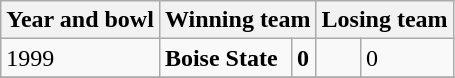<table class="wikitable">
<tr>
<th bgcolor="#e5e5e5">Year and bowl</th>
<th colspan="2" bgcolor="#e5e5e5">Winning team</th>
<th colspan="2" bgcolor="#e5e5e5">Losing team</th>
</tr>
<tr>
<td>1999</td>
<td><strong>Boise State</strong></td>
<td><strong>0</strong></td>
<td></td>
<td>0</td>
</tr>
<tr>
</tr>
</table>
